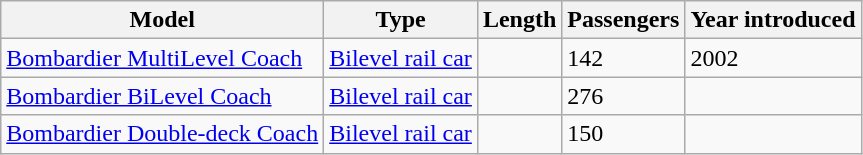<table class="wikitable sortable">
<tr>
<th>Model</th>
<th>Type</th>
<th>Length</th>
<th>Passengers</th>
<th>Year introduced</th>
</tr>
<tr>
<td><a href='#'>Bombardier MultiLevel Coach</a></td>
<td><a href='#'>Bilevel rail car</a></td>
<td></td>
<td>142</td>
<td>2002</td>
</tr>
<tr>
<td><a href='#'>Bombardier BiLevel Coach</a></td>
<td><a href='#'>Bilevel rail car</a></td>
<td></td>
<td>276</td>
<td></td>
</tr>
<tr>
<td><a href='#'>Bombardier Double-deck Coach</a></td>
<td><a href='#'>Bilevel rail car</a></td>
<td></td>
<td>150</td>
<td></td>
</tr>
</table>
